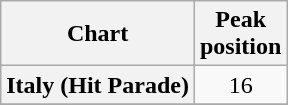<table class="wikitable sortable plainrowheaders" style="text-align:center">
<tr>
<th scope="col">Chart</th>
<th scope="col">Peak<br>position</th>
</tr>
<tr>
<th scope="row">Italy (Hit Parade)</th>
<td>16</td>
</tr>
<tr>
</tr>
</table>
